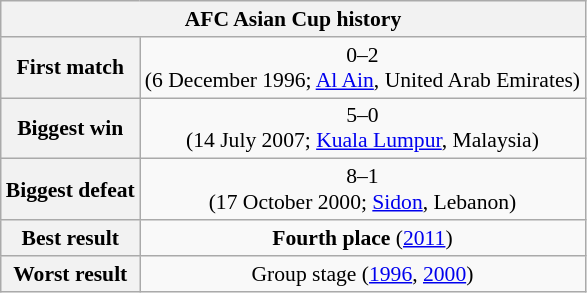<table class="wikitable collapsible collapsed" style="text-align: center;font-size:90%;">
<tr>
<th colspan=2>AFC Asian Cup history</th>
</tr>
<tr>
<th>First match</th>
<td> 0–2 <br>(6 December 1996; <a href='#'>Al Ain</a>, United Arab Emirates)</td>
</tr>
<tr>
<th>Biggest win</th>
<td> 5–0 <br>(14 July 2007; <a href='#'>Kuala Lumpur</a>, Malaysia)</td>
</tr>
<tr>
<th>Biggest defeat</th>
<td> 8–1 <br>(17 October 2000; <a href='#'>Sidon</a>, Lebanon)</td>
</tr>
<tr>
<th>Best result</th>
<td><strong>Fourth place</strong> (<a href='#'>2011</a>)</td>
</tr>
<tr>
<th>Worst result</th>
<td>Group stage (<a href='#'>1996</a>, <a href='#'>2000</a>)</td>
</tr>
</table>
